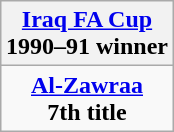<table class="wikitable" style="text-align: center; margin: 0 auto;">
<tr>
<th><a href='#'>Iraq FA Cup</a><br>1990–91 winner</th>
</tr>
<tr>
<td><strong><a href='#'>Al-Zawraa</a></strong><br><strong>7th title</strong></td>
</tr>
</table>
